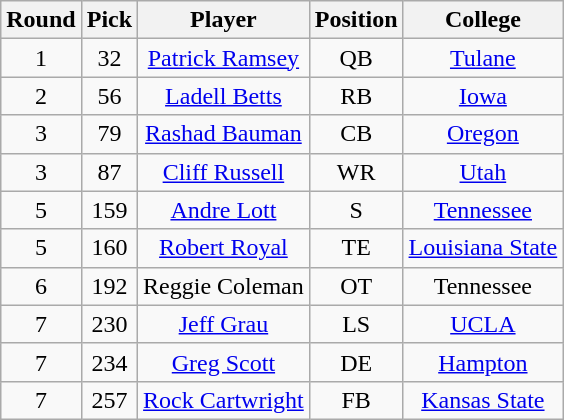<table class="wikitable sortable sortable"  style="text-align:center;">
<tr>
<th>Round</th>
<th>Pick</th>
<th>Player</th>
<th>Position</th>
<th>College</th>
</tr>
<tr>
<td>1</td>
<td>32</td>
<td><a href='#'>Patrick Ramsey</a></td>
<td>QB</td>
<td><a href='#'>Tulane</a></td>
</tr>
<tr>
<td>2</td>
<td>56</td>
<td><a href='#'>Ladell Betts</a></td>
<td>RB</td>
<td><a href='#'>Iowa</a></td>
</tr>
<tr>
<td>3</td>
<td>79</td>
<td><a href='#'>Rashad Bauman</a></td>
<td>CB</td>
<td><a href='#'>Oregon</a></td>
</tr>
<tr>
<td>3</td>
<td>87</td>
<td><a href='#'>Cliff Russell</a></td>
<td>WR</td>
<td><a href='#'>Utah</a></td>
</tr>
<tr>
<td>5</td>
<td>159</td>
<td><a href='#'>Andre Lott</a></td>
<td>S</td>
<td><a href='#'>Tennessee</a></td>
</tr>
<tr>
<td>5</td>
<td>160</td>
<td><a href='#'>Robert Royal</a></td>
<td>TE</td>
<td><a href='#'>Louisiana State</a></td>
</tr>
<tr>
<td>6</td>
<td>192</td>
<td>Reggie Coleman</td>
<td>OT</td>
<td>Tennessee</td>
</tr>
<tr>
<td>7</td>
<td>230</td>
<td><a href='#'>Jeff Grau</a></td>
<td>LS</td>
<td><a href='#'>UCLA</a></td>
</tr>
<tr>
<td>7</td>
<td>234</td>
<td><a href='#'>Greg Scott</a></td>
<td>DE</td>
<td><a href='#'>Hampton</a></td>
</tr>
<tr>
<td>7</td>
<td>257</td>
<td><a href='#'>Rock Cartwright</a></td>
<td>FB</td>
<td><a href='#'>Kansas State</a></td>
</tr>
</table>
